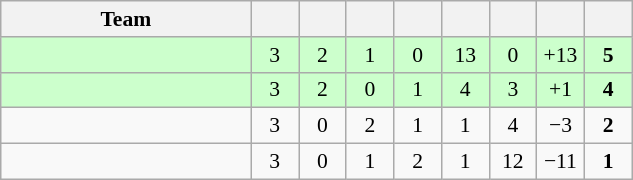<table class="wikitable" style="text-align: center; font-size:90% ">
<tr>
<th width=160>Team</th>
<th width=25></th>
<th width=25></th>
<th width=25></th>
<th width=25></th>
<th width=25></th>
<th width=25></th>
<th width=25></th>
<th width=25></th>
</tr>
<tr bgcolor="ccffcc">
<td align=left></td>
<td>3</td>
<td>2</td>
<td>1</td>
<td>0</td>
<td>13</td>
<td>0</td>
<td>+13</td>
<td><strong>5</strong></td>
</tr>
<tr bgcolor="ccffcc">
<td align=left></td>
<td>3</td>
<td>2</td>
<td>0</td>
<td>1</td>
<td>4</td>
<td>3</td>
<td>+1</td>
<td><strong>4</strong></td>
</tr>
<tr>
<td align=left></td>
<td>3</td>
<td>0</td>
<td>2</td>
<td>1</td>
<td>1</td>
<td>4</td>
<td>−3</td>
<td><strong>2</strong></td>
</tr>
<tr>
<td align=left></td>
<td>3</td>
<td>0</td>
<td>1</td>
<td>2</td>
<td>1</td>
<td>12</td>
<td>−11</td>
<td><strong>1</strong></td>
</tr>
</table>
